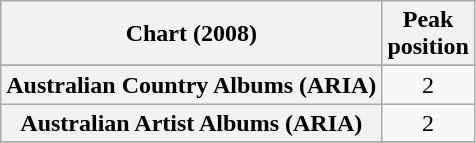<table class="wikitable sortable plainrowheaders" style="text-align:center">
<tr>
<th scope="col">Chart (2008)</th>
<th scope="col">Peak<br> position</th>
</tr>
<tr>
</tr>
<tr>
<th scope="row">Australian Country Albums (ARIA)</th>
<td>2</td>
</tr>
<tr>
<th scope="row">Australian Artist Albums (ARIA)</th>
<td>2</td>
</tr>
<tr>
</tr>
</table>
